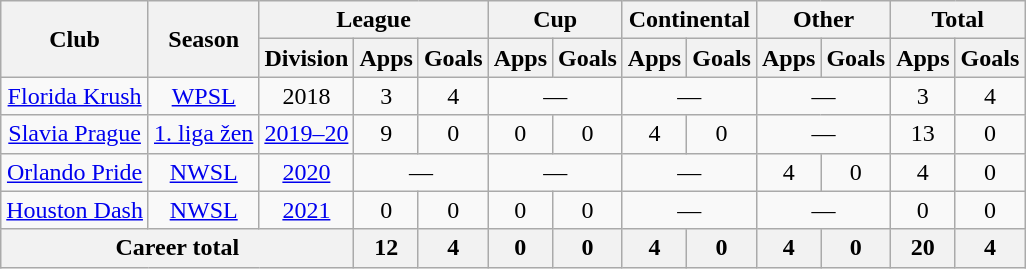<table class="wikitable" style="text-align:center">
<tr>
<th rowspan="2">Club</th>
<th rowspan="2">Season</th>
<th colspan="3">League</th>
<th colspan="2">Cup</th>
<th colspan="2">Continental</th>
<th colspan="2">Other</th>
<th colspan="2">Total</th>
</tr>
<tr>
<th>Division</th>
<th>Apps</th>
<th>Goals</th>
<th>Apps</th>
<th>Goals</th>
<th>Apps</th>
<th>Goals</th>
<th>Apps</th>
<th>Goals</th>
<th>Apps</th>
<th>Goals</th>
</tr>
<tr>
<td><a href='#'>Florida Krush</a></td>
<td><a href='#'>WPSL</a></td>
<td>2018</td>
<td>3</td>
<td>4</td>
<td colspan="2">—</td>
<td colspan="2">—</td>
<td colspan="2">—</td>
<td>3</td>
<td>4</td>
</tr>
<tr>
<td><a href='#'>Slavia Prague</a></td>
<td><a href='#'>1. liga žen</a></td>
<td><a href='#'>2019–20</a></td>
<td>9</td>
<td>0</td>
<td>0</td>
<td>0</td>
<td>4</td>
<td>0</td>
<td colspan="2">—</td>
<td>13</td>
<td>0</td>
</tr>
<tr>
<td><a href='#'>Orlando Pride</a></td>
<td><a href='#'>NWSL</a></td>
<td><a href='#'>2020</a></td>
<td colspan="2">—</td>
<td colspan="2">—</td>
<td colspan="2">—</td>
<td>4</td>
<td>0</td>
<td>4</td>
<td>0</td>
</tr>
<tr>
<td><a href='#'>Houston Dash</a></td>
<td><a href='#'>NWSL</a></td>
<td><a href='#'>2021</a></td>
<td>0</td>
<td>0</td>
<td>0</td>
<td>0</td>
<td colspan="2">—</td>
<td colspan="2">—</td>
<td>0</td>
<td>0</td>
</tr>
<tr>
<th colspan="3">Career total</th>
<th>12</th>
<th>4</th>
<th>0</th>
<th>0</th>
<th>4</th>
<th>0</th>
<th>4</th>
<th>0</th>
<th>20</th>
<th>4</th>
</tr>
</table>
